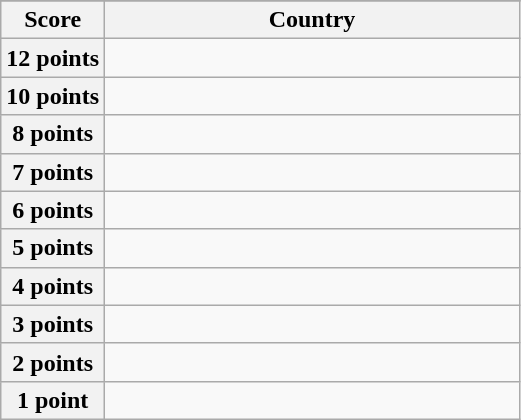<table class="wikitable">
<tr>
</tr>
<tr>
<th scope="col" width="20%">Score</th>
<th scope="col">Country</th>
</tr>
<tr>
<th scope="row">12 points</th>
<td></td>
</tr>
<tr>
<th scope="row">10 points</th>
<td></td>
</tr>
<tr>
<th scope="row">8 points</th>
<td></td>
</tr>
<tr>
<th scope="row">7 points</th>
<td></td>
</tr>
<tr>
<th scope="row">6 points</th>
<td></td>
</tr>
<tr>
<th scope="row">5 points</th>
<td></td>
</tr>
<tr>
<th scope="row">4 points</th>
<td></td>
</tr>
<tr>
<th scope="row">3 points</th>
<td></td>
</tr>
<tr>
<th scope="row">2 points</th>
<td></td>
</tr>
<tr>
<th scope="row">1 point</th>
<td></td>
</tr>
</table>
